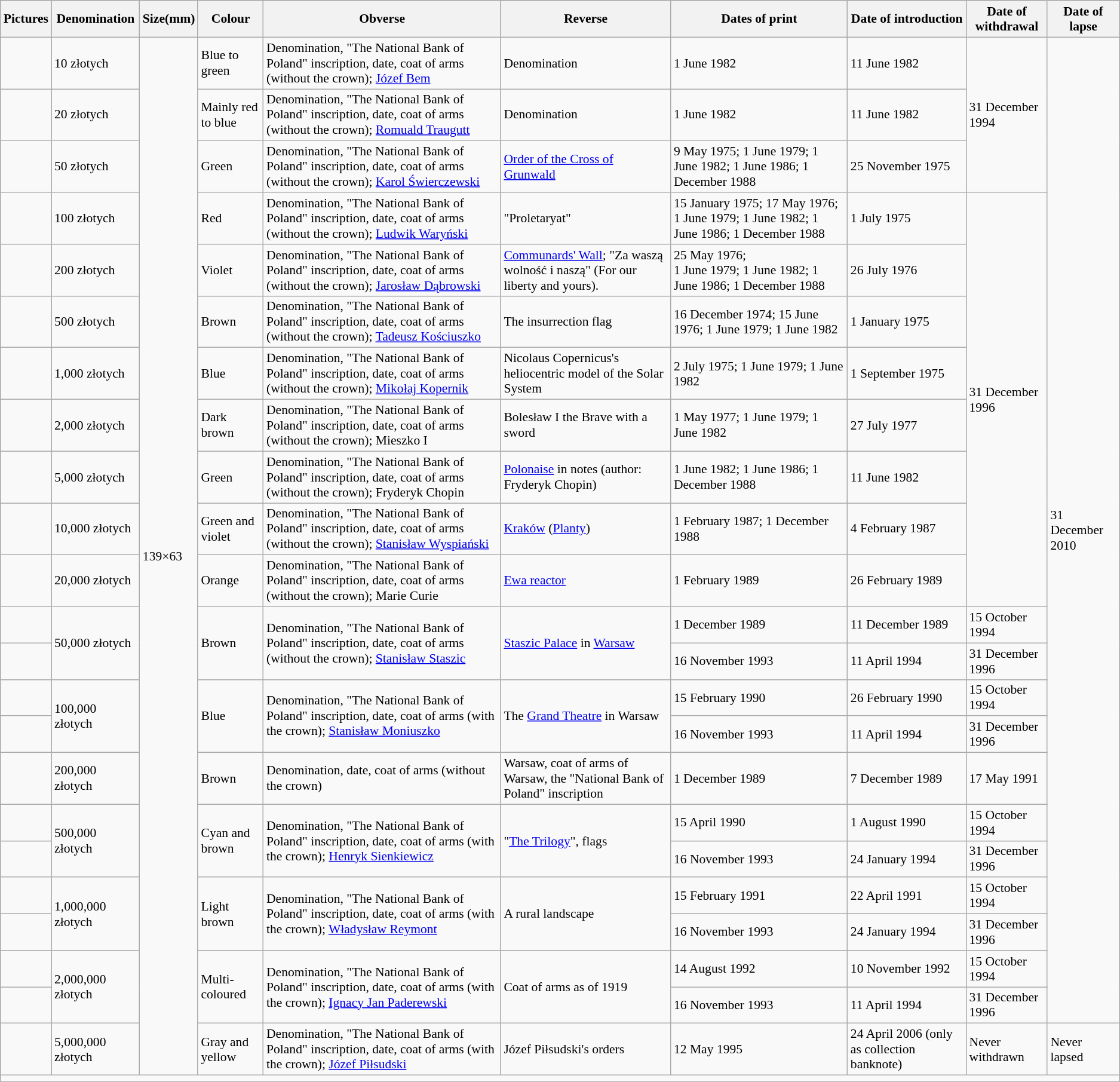<table class="wikitable" style="font-size: 90%">
<tr>
<th>Pictures</th>
<th>Denomination</th>
<th>Size(mm)</th>
<th>Colour</th>
<th>Obverse</th>
<th>Reverse</th>
<th>Dates of print</th>
<th>Date of introduction</th>
<th>Date of withdrawal</th>
<th>Date of lapse</th>
</tr>
<tr>
<td><br></td>
<td>10 złotych</td>
<td rowspan="23">139×63</td>
<td>Blue to green</td>
<td>Denomination, "The National Bank of Poland" inscription, date, coat of arms (without the crown); <a href='#'>Józef Bem</a></td>
<td>Denomination</td>
<td>1 June 1982</td>
<td>11 June 1982</td>
<td rowspan="3">31 December 1994</td>
<td rowspan="22">31 December 2010</td>
</tr>
<tr>
<td></td>
<td>20 złotych</td>
<td>Mainly red to blue</td>
<td>Denomination, "The National Bank of Poland" inscription, date, coat of arms (without the crown); <a href='#'>Romuald Traugutt</a></td>
<td>Denomination</td>
<td>1 June 1982</td>
<td>11 June 1982</td>
</tr>
<tr>
<td></td>
<td>50 złotych</td>
<td>Green</td>
<td>Denomination, "The National Bank of Poland" inscription, date, coat of arms (without the crown); <a href='#'>Karol Świerczewski</a></td>
<td><a href='#'>Order of the Cross of Grunwald</a></td>
<td>9 May 1975; 1 June 1979; 1 June 1982; 1 June 1986; 1 December 1988</td>
<td>25 November 1975</td>
</tr>
<tr>
<td></td>
<td>100 złotych</td>
<td>Red</td>
<td>Denomination, "The National Bank of Poland" inscription, date, coat of arms (without the crown); <a href='#'>Ludwik Waryński</a></td>
<td>"Proletaryat"</td>
<td>15 January 1975; 17 May 1976; 1 June 1979; 1 June 1982; 1 June 1986; 1 December 1988</td>
<td>1 July 1975</td>
<td rowspan="8">31 December 1996</td>
</tr>
<tr>
<td></td>
<td>200 złotych</td>
<td>Violet</td>
<td>Denomination, "The National Bank of Poland" inscription, date, coat of arms (without the crown); <a href='#'>Jarosław Dąbrowski</a></td>
<td><a href='#'>Communards' Wall</a>; "Za waszą wolność i naszą" (For our liberty and yours).</td>
<td>25 May 1976;<br>1 June 1979; 1 June 1982; 1 June 1986; 1 December 1988</td>
<td>26 July 1976</td>
</tr>
<tr>
<td></td>
<td>500 złotych</td>
<td>Brown</td>
<td>Denomination, "The National Bank of Poland" inscription, date, coat of arms (without the crown); <a href='#'>Tadeusz Kościuszko</a></td>
<td>The insurrection flag</td>
<td>16 December 1974; 15 June 1976; 1 June 1979; 1 June 1982</td>
<td>1 January 1975</td>
</tr>
<tr>
<td></td>
<td>1,000 złotych</td>
<td>Blue</td>
<td>Denomination, "The National Bank of Poland" inscription, date, coat of arms (without the crown); <a href='#'>Mikołaj Kopernik</a></td>
<td>Nicolaus Copernicus's heliocentric model of the Solar System</td>
<td>2 July 1975; 1 June 1979; 1 June 1982</td>
<td>1 September 1975</td>
</tr>
<tr>
<td><br></td>
<td>2,000 złotych</td>
<td>Dark brown</td>
<td>Denomination, "The National Bank of Poland" inscription, date, coat of arms (without the crown); Mieszko I</td>
<td>Bolesław I the Brave with a sword</td>
<td>1 May 1977; 1 June 1979; 1 June 1982</td>
<td>27 July 1977</td>
</tr>
<tr>
<td></td>
<td>5,000 złotych</td>
<td>Green</td>
<td>Denomination, "The National Bank of Poland" inscription, date, coat of arms (without the crown); Fryderyk Chopin</td>
<td><a href='#'>Polonaise</a> in notes (author: Fryderyk Chopin)</td>
<td>1 June 1982; 1 June 1986; 1 December 1988</td>
<td>11 June 1982</td>
</tr>
<tr>
<td></td>
<td>10,000 złotych</td>
<td>Green and violet</td>
<td>Denomination, "The National Bank of Poland" inscription, date, coat of arms (without the crown); <a href='#'>Stanisław Wyspiański</a></td>
<td><a href='#'>Kraków</a> (<a href='#'>Planty</a>)</td>
<td>1 February 1987; 1 December 1988</td>
<td>4 February 1987</td>
</tr>
<tr>
<td></td>
<td>20,000 złotych</td>
<td>Orange</td>
<td>Denomination, "The National Bank of Poland" inscription, date, coat of arms (without the crown); Marie Curie</td>
<td><a href='#'>Ewa reactor</a></td>
<td>1 February 1989</td>
<td>26 February 1989</td>
</tr>
<tr>
<td></td>
<td rowspan="2">50,000 złotych</td>
<td rowspan="2">Brown</td>
<td rowspan="2">Denomination, "The National Bank of Poland" inscription, date, coat of arms (without the crown); <a href='#'>Stanisław Staszic</a></td>
<td rowspan="2"><a href='#'>Staszic Palace</a> in <a href='#'>Warsaw</a></td>
<td>1 December 1989</td>
<td>11 December 1989</td>
<td>15 October 1994</td>
</tr>
<tr>
<td></td>
<td>16 November 1993</td>
<td>11 April 1994</td>
<td>31 December 1996</td>
</tr>
<tr>
<td></td>
<td rowspan="2">100,000 złotych</td>
<td rowspan="2">Blue</td>
<td rowspan="2">Denomination, "The National Bank of Poland" inscription, date, coat of arms (with the crown); <a href='#'>Stanisław Moniuszko</a></td>
<td rowspan="2">The <a href='#'>Grand Theatre</a> in Warsaw</td>
<td>15 February 1990</td>
<td>26 February 1990</td>
<td>15 October 1994</td>
</tr>
<tr>
<td></td>
<td>16 November 1993</td>
<td>11 April 1994</td>
<td>31 December 1996</td>
</tr>
<tr>
<td></td>
<td>200,000 złotych</td>
<td>Brown</td>
<td>Denomination, date, coat of arms (without the crown)</td>
<td>Warsaw, coat of arms of Warsaw, the "National Bank of Poland" inscription</td>
<td>1 December 1989</td>
<td>7 December 1989</td>
<td>17 May 1991</td>
</tr>
<tr>
<td></td>
<td rowspan="2">500,000 złotych</td>
<td rowspan="2">Cyan and brown</td>
<td rowspan="2">Denomination, "The National Bank of Poland" inscription, date, coat of arms (with the crown); <a href='#'>Henryk Sienkiewicz</a></td>
<td rowspan="2">"<a href='#'>The Trilogy</a>", flags</td>
<td>15 April 1990</td>
<td>1 August 1990</td>
<td>15 October 1994</td>
</tr>
<tr>
<td></td>
<td>16 November 1993</td>
<td>24 January 1994</td>
<td>31 December 1996</td>
</tr>
<tr>
<td></td>
<td rowspan="2">1,000,000 złotych</td>
<td rowspan="2">Light brown</td>
<td rowspan="2">Denomination, "The National Bank of Poland" inscription, date, coat of arms (with the crown); <a href='#'>Władysław Reymont</a></td>
<td rowspan="2">A rural landscape</td>
<td>15 February 1991</td>
<td>22 April 1991</td>
<td>15 October 1994</td>
</tr>
<tr>
<td></td>
<td>16 November 1993</td>
<td>24 January 1994</td>
<td>31 December 1996</td>
</tr>
<tr>
<td></td>
<td rowspan="2">2,000,000 złotych</td>
<td rowspan="2">Multi-coloured</td>
<td rowspan="2">Denomination, "The National Bank of Poland" inscription, date, coat of arms (with the crown); <a href='#'>Ignacy Jan Paderewski</a></td>
<td rowspan="2">Coat of arms as of 1919</td>
<td>14 August 1992</td>
<td>10 November 1992</td>
<td>15 October 1994</td>
</tr>
<tr>
<td></td>
<td>16 November 1993</td>
<td>11 April 1994</td>
<td>31 December 1996</td>
</tr>
<tr>
<td></td>
<td>5,000,000 złotych</td>
<td>Gray and yellow</td>
<td>Denomination, "The National Bank of Poland" inscription, date, coat of arms (with the crown); <a href='#'>Józef Piłsudski</a></td>
<td>Józef Piłsudski's orders</td>
<td>12 May 1995</td>
<td>24 April 2006 (only as collection banknote)</td>
<td>Never withdrawn</td>
<td>Never lapsed</td>
</tr>
<tr>
<td colspan="10"></td>
</tr>
</table>
